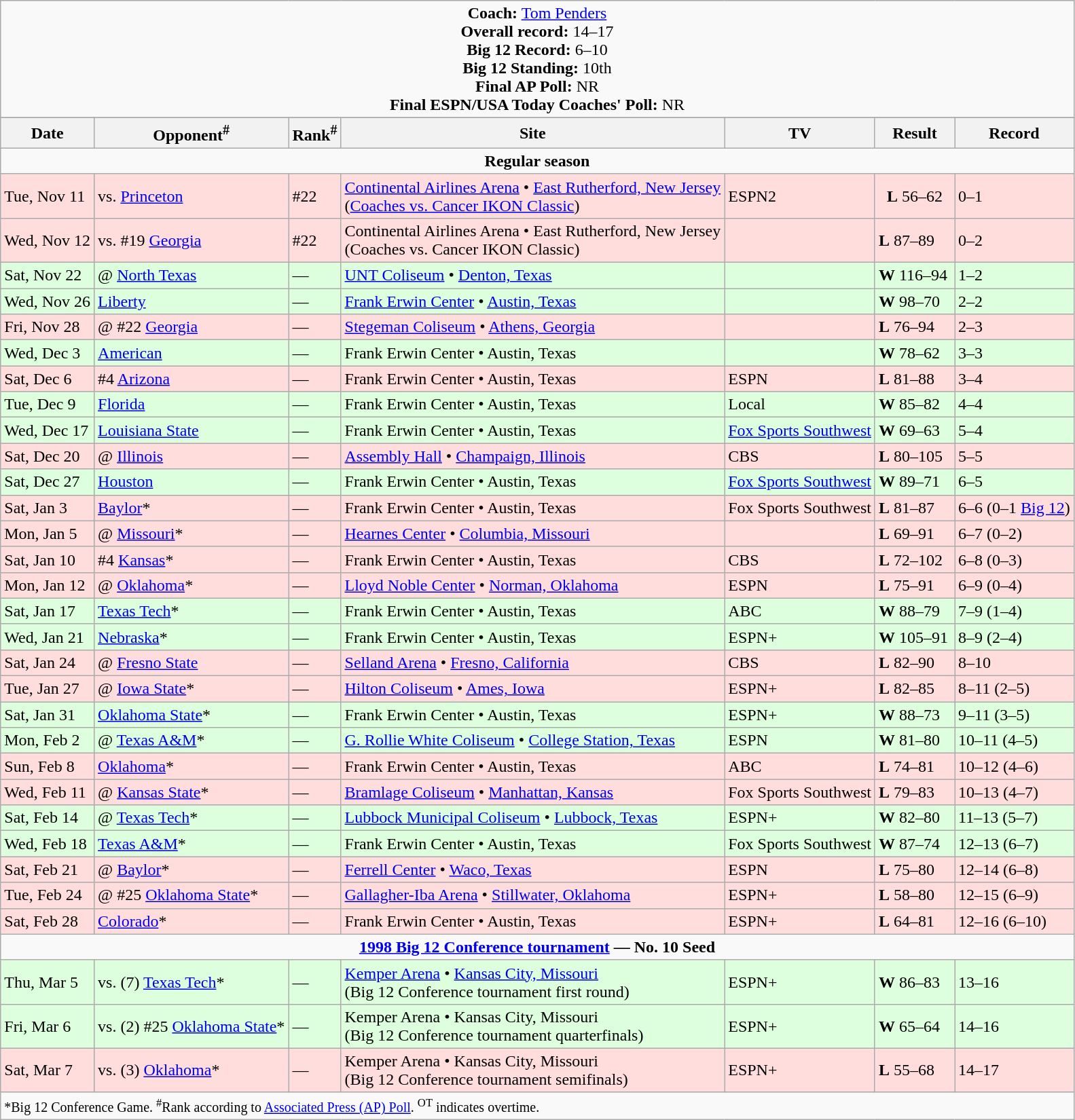<table class="wikitable">
<tr>
<td colspan=8 style="text-align: center;"><strong>Coach:</strong> <a href='#'>Tom Penders</a><br><strong>Overall record:</strong> 14–17<br><strong>Big 12 Record:</strong> 6–10<br><strong>Big 12 Standing:</strong> 10th <br> <strong>Final AP Poll:</strong> NR <br> <strong>Final ESPN/USA Today Coaches' Poll:</strong> NR</td>
</tr>
<tr>
</tr>
<tr>
<th>Date</th>
<th>Opponent<sup>#</sup></th>
<th>Rank<sup>#</sup></th>
<th>Site</th>
<th>TV</th>
<th>Result</th>
<th>Record</th>
</tr>
<tr>
<td colspan=8 style="text-align: center;"><strong>Regular season</strong></td>
</tr>
<tr style="background: #ffdddd;">
<td>Tue, Nov 11</td>
<td>vs. <a href='#'>Princeton</a></td>
<td>#22</td>
<td><a href='#'>Continental Airlines Arena</a> • <a href='#'>East Rutherford, New Jersey</a><br>(<a href='#'>Coaches vs. Cancer IKON Classic</a>)</td>
<td>ESPN2</td>
<td>  <strong>L</strong> 56–62  </td>
<td>0–1</td>
</tr>
<tr style="background: #ffdddd;">
<td>Wed, Nov 12</td>
<td>vs. #19 <a href='#'>Georgia</a></td>
<td>#22</td>
<td>Continental Airlines Arena • East Rutherford, New Jersey<br>(Coaches vs. Cancer IKON Classic)</td>
<td></td>
<td><strong>L</strong> 87–89</td>
<td>0–2</td>
</tr>
<tr style="background: #ddffdd;">
<td>Sat, Nov 22</td>
<td>@ <a href='#'>North Texas</a></td>
<td>—</td>
<td><a href='#'>UNT Coliseum</a> • <a href='#'>Denton, Texas</a></td>
<td></td>
<td><strong>W</strong> 116–94</td>
<td>1–2</td>
</tr>
<tr style="background: #ddffdd;">
<td>Wed, Nov 26</td>
<td><a href='#'>Liberty</a></td>
<td>—</td>
<td><a href='#'>Frank Erwin Center</a> • <a href='#'>Austin, Texas</a></td>
<td></td>
<td><strong>W</strong> 98–70</td>
<td>2–2</td>
</tr>
<tr style="background: #ffdddd;">
<td>Fri, Nov 28</td>
<td>@ #22 <a href='#'>Georgia</a></td>
<td>—</td>
<td><a href='#'>Stegeman Coliseum</a> • <a href='#'>Athens, Georgia</a></td>
<td></td>
<td><strong>L</strong> 76–94</td>
<td>2–3</td>
</tr>
<tr style="background: #ddffdd;">
<td>Wed, Dec 3</td>
<td><a href='#'>American</a></td>
<td>—</td>
<td>Frank Erwin Center • Austin, Texas</td>
<td></td>
<td><strong>W</strong> 78–62</td>
<td>3–3</td>
</tr>
<tr style="background: #ffdddd;">
<td>Sat, Dec 6</td>
<td>#4 <a href='#'>Arizona</a></td>
<td>—</td>
<td>Frank Erwin Center • Austin, Texas</td>
<td>ESPN</td>
<td><strong>L</strong> 81–88</td>
<td>3–4</td>
</tr>
<tr style="background: #ddffdd;">
<td>Tue, Dec 9</td>
<td><a href='#'>Florida</a></td>
<td>—</td>
<td>Frank Erwin Center • Austin, Texas</td>
<td>Local</td>
<td><strong>W</strong> 85–82</td>
<td>4–4</td>
</tr>
<tr style="background: #ddffdd;">
<td>Wed, Dec 17</td>
<td><a href='#'>Louisiana State</a></td>
<td>—</td>
<td>Frank Erwin Center • Austin, Texas</td>
<td><a href='#'>Fox Sports Southwest</a></td>
<td><strong>W</strong> 69–63</td>
<td>5–4</td>
</tr>
<tr style="background: #ffdddd;">
<td>Sat, Dec 20</td>
<td>@ <a href='#'>Illinois</a></td>
<td>—</td>
<td><a href='#'>Assembly Hall</a> • <a href='#'>Champaign, Illinois</a></td>
<td>CBS</td>
<td><strong>L</strong> 80–105</td>
<td>5–5</td>
</tr>
<tr style="background: #ddffdd;">
<td>Sat, Dec 27</td>
<td><a href='#'>Houston</a></td>
<td>—</td>
<td>Frank Erwin Center • Austin, Texas</td>
<td><a href='#'>Fox Sports Southwest</a></td>
<td><strong>W</strong> 89–71</td>
<td>6–5</td>
</tr>
<tr style="background: #ffdddd;">
<td>Sat, Jan 3</td>
<td><a href='#'>Baylor</a>*</td>
<td>—</td>
<td>Frank Erwin Center • Austin, Texas</td>
<td>Fox Sports Southwest</td>
<td><strong>L</strong> 81–87</td>
<td>6–6 (0–1 <a href='#'>Big 12</a>)</td>
</tr>
<tr style="background: #ffdddd;">
<td>Mon, Jan 5</td>
<td>@ <a href='#'>Missouri</a>*</td>
<td>—</td>
<td><a href='#'>Hearnes Center</a> • <a href='#'>Columbia, Missouri</a></td>
<td></td>
<td><strong>L</strong> 69–91</td>
<td>6–7 (0–2)</td>
</tr>
<tr style="background: #ffdddd;">
<td>Sat, Jan 10</td>
<td>#4 <a href='#'>Kansas</a>*</td>
<td>—</td>
<td>Frank Erwin Center • Austin, Texas</td>
<td>CBS</td>
<td><strong>L</strong> 72–102</td>
<td>6–8 (0–3)</td>
</tr>
<tr style="background: #ffdddd;">
<td>Mon, Jan 12</td>
<td>@ <a href='#'>Oklahoma</a>*</td>
<td>—</td>
<td><a href='#'>Lloyd Noble Center</a> • <a href='#'>Norman, Oklahoma</a></td>
<td>ESPN</td>
<td><strong>L</strong> 75–91</td>
<td>6–9 (0–4)</td>
</tr>
<tr style="background: #ddffdd;">
<td>Sat, Jan 17</td>
<td><a href='#'>Texas Tech</a>*</td>
<td>—</td>
<td>Frank Erwin Center • Austin, Texas</td>
<td>ABC</td>
<td><strong>W</strong> 88–79</td>
<td>7–9 (1–4)</td>
</tr>
<tr style="background: #ddffdd;">
<td>Wed, Jan 21</td>
<td><a href='#'>Nebraska</a>*</td>
<td>—</td>
<td>Frank Erwin Center • Austin, Texas</td>
<td>ESPN+</td>
<td><strong>W</strong> 105–91</td>
<td>8–9 (2–4)</td>
</tr>
<tr style="background: #ffdddd;">
<td>Sat, Jan 24</td>
<td>@ <a href='#'>Fresno State</a></td>
<td>—</td>
<td><a href='#'>Selland Arena</a> • <a href='#'>Fresno, California</a></td>
<td>CBS</td>
<td><strong>L</strong> 82–90</td>
<td>8–10</td>
</tr>
<tr style="background: #ffdddd;">
<td>Tue, Jan 27</td>
<td>@ <a href='#'>Iowa State</a>*</td>
<td>—</td>
<td><a href='#'>Hilton Coliseum</a> • <a href='#'>Ames, Iowa</a></td>
<td>ESPN+</td>
<td><strong>L</strong> 82–85</td>
<td>8–11 (2–5)</td>
</tr>
<tr style="background: #ddffdd;">
<td>Sat, Jan 31</td>
<td><a href='#'>Oklahoma State</a>*</td>
<td>—</td>
<td>Frank Erwin Center • Austin, Texas</td>
<td>ESPN+</td>
<td><strong>W</strong> 88–73</td>
<td>9–11 (3–5)</td>
</tr>
<tr style="background: #ddffdd;">
<td>Mon, Feb 2</td>
<td>@ <a href='#'>Texas A&M</a>*</td>
<td>—</td>
<td><a href='#'>G. Rollie White Coliseum</a> • <a href='#'>College Station, Texas</a></td>
<td>ESPN</td>
<td><strong>W</strong> 81–80</td>
<td>10–11 (4–5)</td>
</tr>
<tr style="background: #ffdddd;">
<td>Sun, Feb 8</td>
<td><a href='#'>Oklahoma</a>*</td>
<td>—</td>
<td>Frank Erwin Center • Austin, Texas</td>
<td>ABC</td>
<td><strong>L</strong> 74–81</td>
<td>10–12 (4–6)</td>
</tr>
<tr style="background: #ffdddd;">
<td>Wed, Feb 11</td>
<td>@ <a href='#'>Kansas State</a>*</td>
<td>—</td>
<td><a href='#'>Bramlage Coliseum</a> • <a href='#'>Manhattan, Kansas</a></td>
<td>Fox Sports Southwest</td>
<td><strong>L</strong> 79–83</td>
<td>10–13 (4–7)</td>
</tr>
<tr style="background: #ddffdd;">
<td>Sat, Feb 14</td>
<td>@ <a href='#'>Texas Tech</a>*</td>
<td>—</td>
<td><a href='#'>Lubbock Municipal Coliseum</a> • <a href='#'>Lubbock, Texas</a></td>
<td>ESPN+</td>
<td><strong>W</strong> 82–80</td>
<td>11–13 (5–7)</td>
</tr>
<tr style="background: #ddffdd;">
<td>Wed, Feb 18</td>
<td><a href='#'>Texas A&M</a>*</td>
<td>—</td>
<td>Frank Erwin Center • Austin, Texas</td>
<td>Fox Sports Southwest</td>
<td><strong>W</strong> 87–74</td>
<td>12–13 (6–7)</td>
</tr>
<tr style="background: #ffdddd;">
<td>Sat, Feb 21</td>
<td>@ <a href='#'>Baylor</a>*</td>
<td>—</td>
<td><a href='#'>Ferrell Center</a> • <a href='#'>Waco, Texas</a></td>
<td>ESPN</td>
<td><strong>L</strong> 75–80</td>
<td>12–14 (6–8)</td>
</tr>
<tr style="background: #ffdddd;">
<td>Tue, Feb 24</td>
<td>@ #25 <a href='#'>Oklahoma State</a>*</td>
<td>—</td>
<td><a href='#'>Gallagher-Iba Arena</a> • <a href='#'>Stillwater, Oklahoma</a></td>
<td>ESPN+</td>
<td><strong>L</strong> 58–80</td>
<td>12–15 (6–9)</td>
</tr>
<tr style="background: #ffdddd;">
<td>Sat, Feb 28</td>
<td><a href='#'>Colorado</a>*</td>
<td>—</td>
<td>Frank Erwin Center • Austin, Texas</td>
<td>ESPN+</td>
<td><strong>L</strong> 64–81</td>
<td>12–16 (6–10)</td>
</tr>
<tr>
<td colspan=8 style="text-align: center;"><strong><a href='#'>1998 Big 12 Conference tournament</a> — No. 10 Seed</strong></td>
</tr>
<tr style="background: #ddffdd;">
<td>Thu, Mar 5</td>
<td>vs. (7) <a href='#'>Texas Tech</a>*</td>
<td>—</td>
<td><a href='#'>Kemper Arena</a> • <a href='#'>Kansas City, Missouri</a><br>(Big 12 Conference tournament first round)</td>
<td>ESPN+</td>
<td><strong>W</strong> 86–83</td>
<td>13–16</td>
</tr>
<tr style="background: #ddffdd;">
<td>Fri, Mar 6</td>
<td>vs. (2) #25 <a href='#'>Oklahoma State</a>*</td>
<td>—</td>
<td>Kemper Arena • Kansas City, Missouri<br>(Big 12 Conference tournament quarterfinals)</td>
<td>ESPN+</td>
<td><strong>W</strong> 65–64</td>
<td>14–16</td>
</tr>
<tr style="background: #ffdddd;">
<td>Sat, Mar 7</td>
<td>vs. (3) <a href='#'>Oklahoma</a>*</td>
<td>—</td>
<td>Kemper Arena • Kansas City, Missouri<br>(Big 12 Conference tournament semifinals)</td>
<td>ESPN+</td>
<td><strong>L</strong> 55–68</td>
<td>14–17</td>
</tr>
<tr>
<td colspan=8><small>*Big 12 Conference Game. <sup>#</sup>Rank according to <a href='#'>Associated Press (AP) Poll</a>. <sup>OT</sup> indicates overtime.</small></td>
</tr>
</table>
